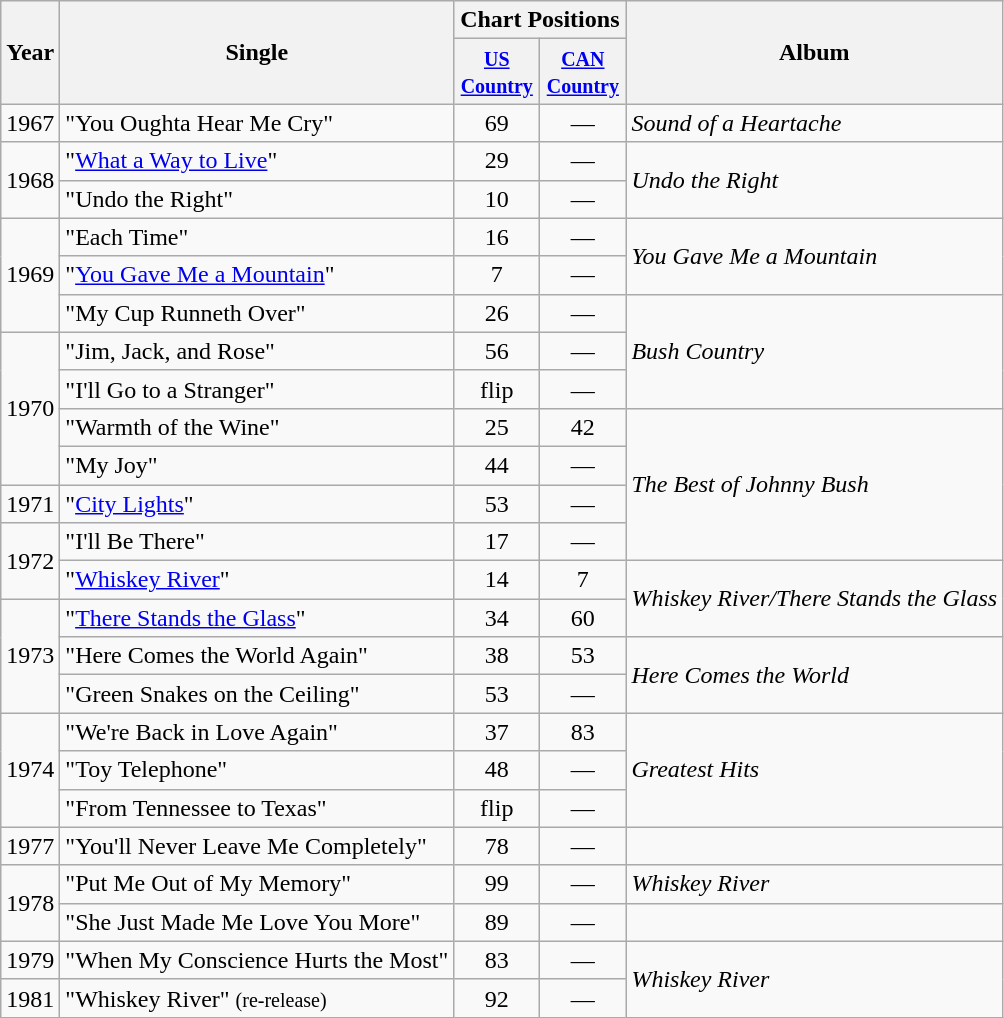<table class="wikitable">
<tr>
<th rowspan="2">Year</th>
<th rowspan="2">Single</th>
<th colspan="2">Chart Positions</th>
<th rowspan="2">Album</th>
</tr>
<tr>
<th width="50"><small><a href='#'>US Country</a></small></th>
<th width="50"><small><a href='#'>CAN Country</a></small></th>
</tr>
<tr>
<td>1967</td>
<td>"You Oughta Hear Me Cry"</td>
<td align="center">69</td>
<td align="center">—</td>
<td><em>Sound of a Heartache</em></td>
</tr>
<tr>
<td rowspan="2">1968</td>
<td>"<a href='#'>What a Way to Live</a>"</td>
<td align="center">29</td>
<td align="center">—</td>
<td rowspan="2"><em>Undo the Right</em></td>
</tr>
<tr>
<td>"Undo the Right"</td>
<td align="center">10</td>
<td align="center">—</td>
</tr>
<tr>
<td rowspan="3">1969</td>
<td>"Each Time"</td>
<td align="center">16</td>
<td align="center">—</td>
<td rowspan="2"><em>You Gave Me a Mountain</em></td>
</tr>
<tr>
<td>"<a href='#'>You Gave Me a Mountain</a>"</td>
<td align="center">7</td>
<td align="center">—</td>
</tr>
<tr>
<td>"My Cup Runneth Over"</td>
<td align="center">26</td>
<td align="center">—</td>
<td rowspan="3"><em>Bush Country</em></td>
</tr>
<tr>
<td rowspan="4">1970</td>
<td>"Jim, Jack, and Rose"</td>
<td align="center">56</td>
<td align="center">—</td>
</tr>
<tr>
<td>"I'll Go to a Stranger"</td>
<td align="center">flip</td>
<td align="center">—</td>
</tr>
<tr>
<td>"Warmth of the Wine"</td>
<td align="center">25</td>
<td align="center">42</td>
<td rowspan="4"><em>The Best of Johnny Bush</em></td>
</tr>
<tr>
<td>"My Joy"</td>
<td align="center">44</td>
<td align="center">—</td>
</tr>
<tr>
<td>1971</td>
<td>"<a href='#'>City Lights</a>"</td>
<td align="center">53</td>
<td align="center">—</td>
</tr>
<tr>
<td rowspan="2">1972</td>
<td>"I'll Be There"</td>
<td align="center">17</td>
<td align="center">—</td>
</tr>
<tr>
<td>"<a href='#'>Whiskey River</a>"</td>
<td align="center">14</td>
<td align="center">7</td>
<td rowspan="2"><em>Whiskey River/There Stands the Glass</em></td>
</tr>
<tr>
<td rowspan="3">1973</td>
<td>"<a href='#'>There Stands the Glass</a>"</td>
<td align="center">34</td>
<td align="center">60</td>
</tr>
<tr>
<td>"Here Comes the World Again"</td>
<td align="center">38</td>
<td align="center">53</td>
<td rowspan="2"><em>Here Comes the World</em></td>
</tr>
<tr>
<td>"Green Snakes on the Ceiling"</td>
<td align="center">53</td>
<td align="center">—</td>
</tr>
<tr>
<td rowspan="3">1974</td>
<td>"We're Back in Love Again"</td>
<td align="center">37</td>
<td align="center">83</td>
<td rowspan="3"><em>Greatest Hits</em></td>
</tr>
<tr>
<td>"Toy Telephone"</td>
<td align="center">48</td>
<td align="center">—</td>
</tr>
<tr>
<td>"From Tennessee to Texas"</td>
<td align="center">flip</td>
<td align="center">—</td>
</tr>
<tr>
<td>1977</td>
<td>"You'll Never Leave Me Completely"</td>
<td align="center">78</td>
<td align="center">—</td>
<td></td>
</tr>
<tr>
<td rowspan="2">1978</td>
<td>"Put Me Out of My Memory"</td>
<td align="center">99</td>
<td align="center">—</td>
<td><em>Whiskey River</em></td>
</tr>
<tr>
<td>"She Just Made Me Love You More"</td>
<td align="center">89</td>
<td align="center">—</td>
<td></td>
</tr>
<tr>
<td>1979</td>
<td>"When My Conscience Hurts the Most"</td>
<td align="center">83</td>
<td align="center">—</td>
<td rowspan="2"><em>Whiskey River</em></td>
</tr>
<tr>
<td>1981</td>
<td>"Whiskey River" <small>(re-release)</small></td>
<td align="center">92</td>
<td align="center">—</td>
</tr>
</table>
